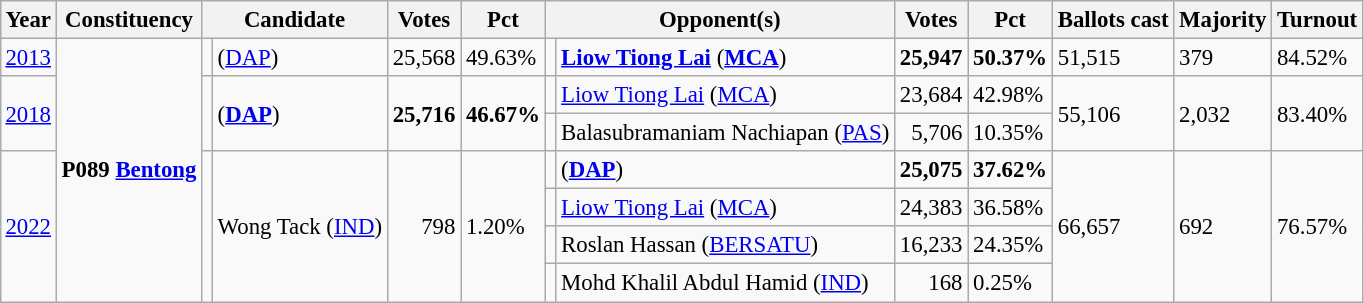<table class="wikitable" style="margin:0.5em ; font-size:95%">
<tr>
<th>Year</th>
<th>Constituency</th>
<th colspan="2">Candidate</th>
<th>Votes</th>
<th>Pct</th>
<th colspan=2>Opponent(s)</th>
<th>Votes</th>
<th>Pct</th>
<th>Ballots cast</th>
<th>Majority</th>
<th>Turnout</th>
</tr>
<tr>
<td><a href='#'>2013</a></td>
<td rowspan="7"><strong>P089 <a href='#'>Bentong</a></strong></td>
<td></td>
<td> (<a href='#'>DAP</a>)</td>
<td align="right">25,568</td>
<td>49.63%</td>
<td></td>
<td><strong><a href='#'>Liow Tiong Lai</a></strong> (<a href='#'><strong>MCA</strong></a>)</td>
<td align="right"><strong>25,947</strong></td>
<td><strong>50.37%</strong></td>
<td>51,515</td>
<td>379</td>
<td>84.52%</td>
</tr>
<tr>
<td rowspan="2"><a href='#'>2018</a></td>
<td rowspan="2" ></td>
<td rowspan="2"> (<a href='#'><strong>DAP</strong></a>)</td>
<td rowspan="2" align="right"><strong>25,716</strong></td>
<td rowspan="2"><strong>46.67%</strong></td>
<td></td>
<td><a href='#'>Liow Tiong Lai</a> (<a href='#'>MCA</a>)</td>
<td align="right">23,684</td>
<td>42.98%</td>
<td rowspan="2">55,106</td>
<td rowspan="2">2,032</td>
<td rowspan="2">83.40%</td>
</tr>
<tr>
<td></td>
<td>Balasubramaniam Nachiapan (<a href='#'>PAS</a>)</td>
<td align="right">5,706</td>
<td>10.35%</td>
</tr>
<tr>
<td rowspan="4"><a href='#'>2022</a></td>
<td rowspan="4" ></td>
<td rowspan="4">Wong Tack (<a href='#'>IND</a>)</td>
<td rowspan="4" align="right">798</td>
<td rowspan="4">1.20%</td>
<td></td>
<td> (<strong><a href='#'>DAP</a></strong>)</td>
<td align="right"><strong>25,075</strong></td>
<td><strong>37.62%</strong></td>
<td rowspan="4">66,657</td>
<td rowspan="4">692</td>
<td rowspan="4">76.57%</td>
</tr>
<tr>
<td></td>
<td><a href='#'>Liow Tiong Lai</a> (<a href='#'>MCA</a>)</td>
<td align="right">24,383</td>
<td>36.58%</td>
</tr>
<tr>
<td bgcolor=></td>
<td>Roslan Hassan (<a href='#'>BERSATU</a>)</td>
<td align="right">16,233</td>
<td>24.35%</td>
</tr>
<tr>
<td></td>
<td>Mohd Khalil Abdul Hamid (<a href='#'>IND</a>)</td>
<td align="right">168</td>
<td>0.25%</td>
</tr>
</table>
